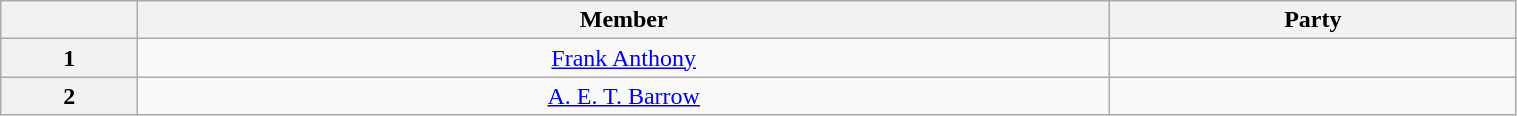<table class="wikitable sortable" style="width:80%; text-align:center">
<tr>
<th></th>
<th>Member</th>
<th colspan="2" scope="col">Party</th>
</tr>
<tr>
<th>1</th>
<td><a href='#'>Frank Anthony</a></td>
<td></td>
</tr>
<tr>
<th>2</th>
<td><a href='#'>A. E. T. Barrow</a></td>
</tr>
</table>
